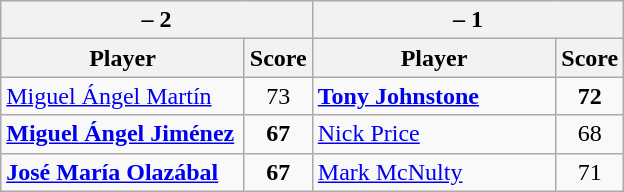<table class=wikitable>
<tr>
<th colspan=2> – 2</th>
<th colspan=2> – 1</th>
</tr>
<tr>
<th width=155>Player</th>
<th>Score</th>
<th width=155>Player</th>
<th>Score</th>
</tr>
<tr>
<td><a href='#'>Miguel Ángel Martín</a></td>
<td align=center>73</td>
<td><strong><a href='#'>Tony Johnstone</a></strong></td>
<td align=center><strong>72</strong></td>
</tr>
<tr>
<td><strong><a href='#'>Miguel Ángel Jiménez</a></strong></td>
<td align=center><strong>67</strong></td>
<td><a href='#'>Nick Price</a></td>
<td align=center>68</td>
</tr>
<tr>
<td><strong><a href='#'>José María Olazábal</a></strong></td>
<td align=center><strong>67</strong></td>
<td><a href='#'>Mark McNulty</a></td>
<td align=center>71</td>
</tr>
</table>
